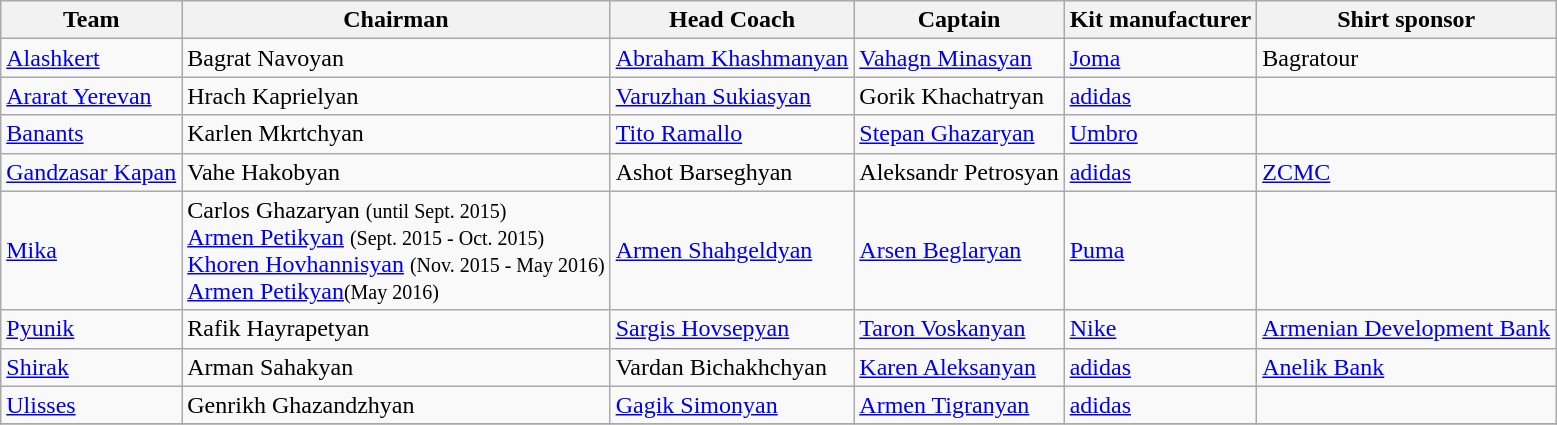<table class="wikitable sortable" style="text-align: left;">
<tr>
<th>Team</th>
<th>Chairman</th>
<th>Head Coach</th>
<th>Captain</th>
<th>Kit manufacturer</th>
<th>Shirt sponsor</th>
</tr>
<tr>
<td><a href='#'>Alashkert</a></td>
<td> Bagrat Navoyan</td>
<td> <a href='#'>Abraham Khashmanyan</a></td>
<td> <a href='#'>Vahagn Minasyan</a></td>
<td><a href='#'>Joma</a></td>
<td>Bagratour</td>
</tr>
<tr>
<td><a href='#'>Ararat Yerevan</a></td>
<td> Hrach Kaprielyan</td>
<td> <a href='#'>Varuzhan Sukiasyan</a></td>
<td> Gorik Khachatryan</td>
<td><a href='#'>adidas</a></td>
<td></td>
</tr>
<tr>
<td><a href='#'>Banants</a></td>
<td> Karlen Mkrtchyan</td>
<td> <a href='#'>Tito Ramallo</a></td>
<td> <a href='#'>Stepan Ghazaryan</a></td>
<td><a href='#'>Umbro</a></td>
<td></td>
</tr>
<tr>
<td><a href='#'>Gandzasar Kapan</a></td>
<td> Vahe Hakobyan</td>
<td> Ashot Barseghyan</td>
<td> Aleksandr Petrosyan</td>
<td><a href='#'>adidas</a></td>
<td><a href='#'>ZCMC</a></td>
</tr>
<tr>
<td><a href='#'>Mika</a></td>
<td> Carlos Ghazaryan <small>(until Sept. 2015)</small><br>  <a href='#'>Armen Petikyan</a> <small>(Sept. 2015 - Oct. 2015)</small><br>  <a href='#'>Khoren Hovhannisyan</a> <small>(Nov. 2015 - May 2016)</small><br>  <a href='#'>Armen Petikyan</a><small>(May 2016)</small></td>
<td> <a href='#'>Armen Shahgeldyan</a></td>
<td> <a href='#'>Arsen Beglaryan</a></td>
<td><a href='#'>Puma</a></td>
<td></td>
</tr>
<tr>
<td><a href='#'>Pyunik</a></td>
<td> Rafik Hayrapetyan</td>
<td> <a href='#'>Sargis Hovsepyan</a></td>
<td> <a href='#'>Taron Voskanyan</a></td>
<td><a href='#'>Nike</a></td>
<td><a href='#'>Armenian Development Bank</a></td>
</tr>
<tr>
<td><a href='#'>Shirak</a></td>
<td> Arman Sahakyan</td>
<td> Vardan Bichakhchyan</td>
<td> <a href='#'>Karen Aleksanyan</a></td>
<td><a href='#'>adidas</a></td>
<td><a href='#'>Anelik Bank</a></td>
</tr>
<tr>
<td><a href='#'>Ulisses</a></td>
<td> Genrikh Ghazandzhyan</td>
<td> <a href='#'>Gagik Simonyan</a></td>
<td> <a href='#'>Armen Tigranyan</a></td>
<td><a href='#'>adidas</a></td>
<td></td>
</tr>
<tr>
</tr>
</table>
